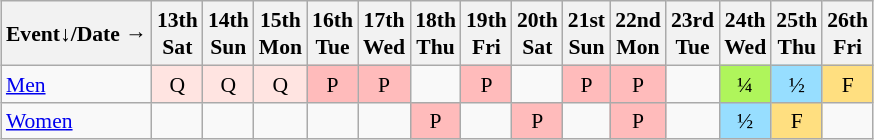<table class="wikitable" style="margin:0.5em auto; font-size:90%; line-height:1.25em; text-align:center">
<tr>
<th>Event↓/Date →</th>
<th>13th<br>Sat</th>
<th>14th<br>Sun</th>
<th>15th<br>Mon</th>
<th>16th<br>Tue</th>
<th>17th<br>Wed</th>
<th>18th<br>Thu</th>
<th>19th<br>Fri</th>
<th>20th<br>Sat</th>
<th>21st<br>Sun</th>
<th>22nd<br>Mon</th>
<th>23rd<br>Tue</th>
<th>24th<br>Wed</th>
<th>25th<br>Thu</th>
<th>26th<br>Fri</th>
</tr>
<tr>
<td style="text-align:left;"><a href='#'>Men</a></td>
<td bgcolor="#FFE4E1">Q</td>
<td bgcolor="#FFE4E1">Q</td>
<td bgcolor="#FFE4E1">Q</td>
<td bgcolor="#FFBBBB">P</td>
<td bgcolor="#FFBBBB">P</td>
<td></td>
<td bgcolor="#FFBBBB">P</td>
<td></td>
<td bgcolor="#FFBBBB">P</td>
<td bgcolor="#FFBBBB">P</td>
<td></td>
<td bgcolor="#AFF55B">¼</td>
<td bgcolor="#97DEFF">½</td>
<td bgcolor="#FFDF80">F</td>
</tr>
<tr>
<td style="text-align:left;"><a href='#'>Women</a></td>
<td></td>
<td></td>
<td></td>
<td></td>
<td></td>
<td bgcolor="#FFBBBB">P</td>
<td></td>
<td bgcolor="#FFBBBB">P</td>
<td></td>
<td bgcolor="#FFBBBB">P</td>
<td></td>
<td bgcolor="#97DEFF">½</td>
<td bgcolor="#FFDF80">F</td>
<td></td>
</tr>
</table>
